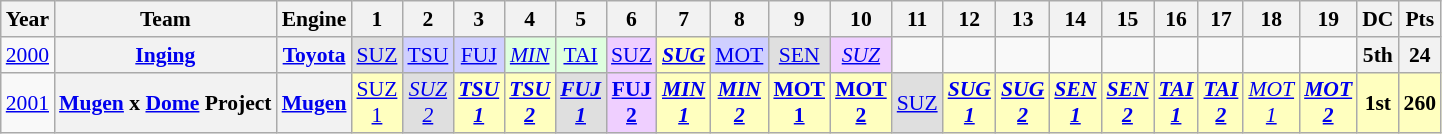<table class="wikitable" style="text-align:center; font-size:90%">
<tr>
<th>Year</th>
<th>Team</th>
<th>Engine</th>
<th>1</th>
<th>2</th>
<th>3</th>
<th>4</th>
<th>5</th>
<th>6</th>
<th>7</th>
<th>8</th>
<th>9</th>
<th>10</th>
<th>11</th>
<th>12</th>
<th>13</th>
<th>14</th>
<th>15</th>
<th>16</th>
<th>17</th>
<th>18</th>
<th>19</th>
<th>DC</th>
<th>Pts</th>
</tr>
<tr>
<td><a href='#'>2000</a></td>
<th><a href='#'>Inging</a></th>
<th><a href='#'>Toyota</a></th>
<td style="background:#DFDFDF;"><a href='#'>SUZ</a><br></td>
<td style="background:#CFCFFF;"><a href='#'>TSU</a><br></td>
<td style="background:#CFCFFF;"><a href='#'>FUJ</a><br></td>
<td style="background:#DFFFDF;"><em><a href='#'>MIN</a></em><br></td>
<td style="background:#DFFFDF;"><a href='#'>TAI</a><br></td>
<td style="background:#EFCFFF;"><a href='#'>SUZ</a><br></td>
<td style="background:#FFFFBF;"><strong><em><a href='#'>SUG</a></em></strong><br></td>
<td style="background:#CFCFFF;"><a href='#'>MOT</a><br></td>
<td style="background:#DFDFDF;"><a href='#'>SEN</a><br></td>
<td style="background:#EFCFFF;"><em><a href='#'>SUZ</a></em><br></td>
<td></td>
<td></td>
<td></td>
<td></td>
<td></td>
<td></td>
<td></td>
<td></td>
<td></td>
<th>5th</th>
<th>24</th>
</tr>
<tr>
<td><a href='#'>2001</a></td>
<th><a href='#'>Mugen</a> x <a href='#'>Dome</a> Project</th>
<th><a href='#'>Mugen</a></th>
<td style="background:#FFFFBF;"><a href='#'>SUZ<br>1</a><br></td>
<td style="background:#DFDFDF;"><em><a href='#'>SUZ<br>2</a></em><br></td>
<td style="background:#FFFFBF;"><strong><em><a href='#'>TSU<br>1</a></em></strong><br></td>
<td style="background:#FFFFBF;"><strong><em><a href='#'>TSU<br>2</a></em></strong><br></td>
<td style="background:#DFDFDF;"><strong><em><a href='#'>FUJ<br>1</a></em></strong><br></td>
<td style="background:#EFCFFF;"><strong><a href='#'>FUJ<br>2</a></strong><br></td>
<td style="background:#FFFFBF;"><strong><em><a href='#'>MIN<br>1</a></em></strong><br></td>
<td style="background:#FFFFBF;"><strong><em><a href='#'>MIN<br>2</a></em></strong><br></td>
<td style="background:#FFFFBF;"><strong><a href='#'>MOT<br>1</a></strong><br></td>
<td style="background:#FFFFBF;"><strong><a href='#'>MOT<br>2</a></strong><br></td>
<td style="background:#DFDFDF;"><a href='#'>SUZ</a><br></td>
<td style="background:#FFFFBF;"><strong><em><a href='#'>SUG<br>1</a></em></strong><br></td>
<td style="background:#FFFFBF;"><strong><em><a href='#'>SUG<br>2</a></em></strong><br></td>
<td style="background:#FFFFBF;"><strong><em><a href='#'>SEN<br>1</a></em></strong><br></td>
<td style="background:#FFFFBF;"><strong><em><a href='#'>SEN<br>2</a></em></strong><br></td>
<td style="background:#FFFFBF;"><strong><em><a href='#'>TAI<br>1</a></em></strong><br></td>
<td style="background:#FFFFBF;"><strong><em><a href='#'>TAI<br>2</a></em></strong><br></td>
<td style="background:#FFFFBF;"><em><a href='#'>MOT<br>1</a></em><br></td>
<td style="background:#FFFFBF;"><strong><em><a href='#'>MOT<br>2</a></em></strong><br></td>
<th style="background:#FFFFBF;">1st</th>
<th style="background:#FFFFBF;">260</th>
</tr>
</table>
